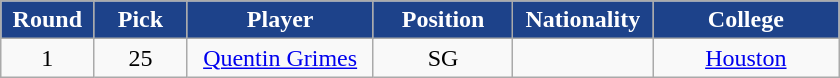<table class="wikitable sortable sortable">
<tr>
<th style="background:#1d428a; color:white" width="10%">Round</th>
<th style="background:#1d428a; color:white" width="10%">Pick</th>
<th style="background:#1d428a; color:white" width="20%">Player</th>
<th style="background:#1d428a; color:white" width="15%">Position</th>
<th style="background:#1d428a; color:white" width="15%">Nationality</th>
<th style="background:#1d428a; color:white" width="20%">College</th>
</tr>
<tr style="text-align: center">
<td>1</td>
<td>25</td>
<td><a href='#'>Quentin Grimes</a></td>
<td>SG</td>
<td></td>
<td><a href='#'>Houston</a></td>
</tr>
</table>
